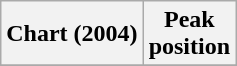<table class="wikitable">
<tr>
<th align="left">Chart (2004)</th>
<th style="text-align:center;">Peak<br>position</th>
</tr>
<tr>
</tr>
</table>
